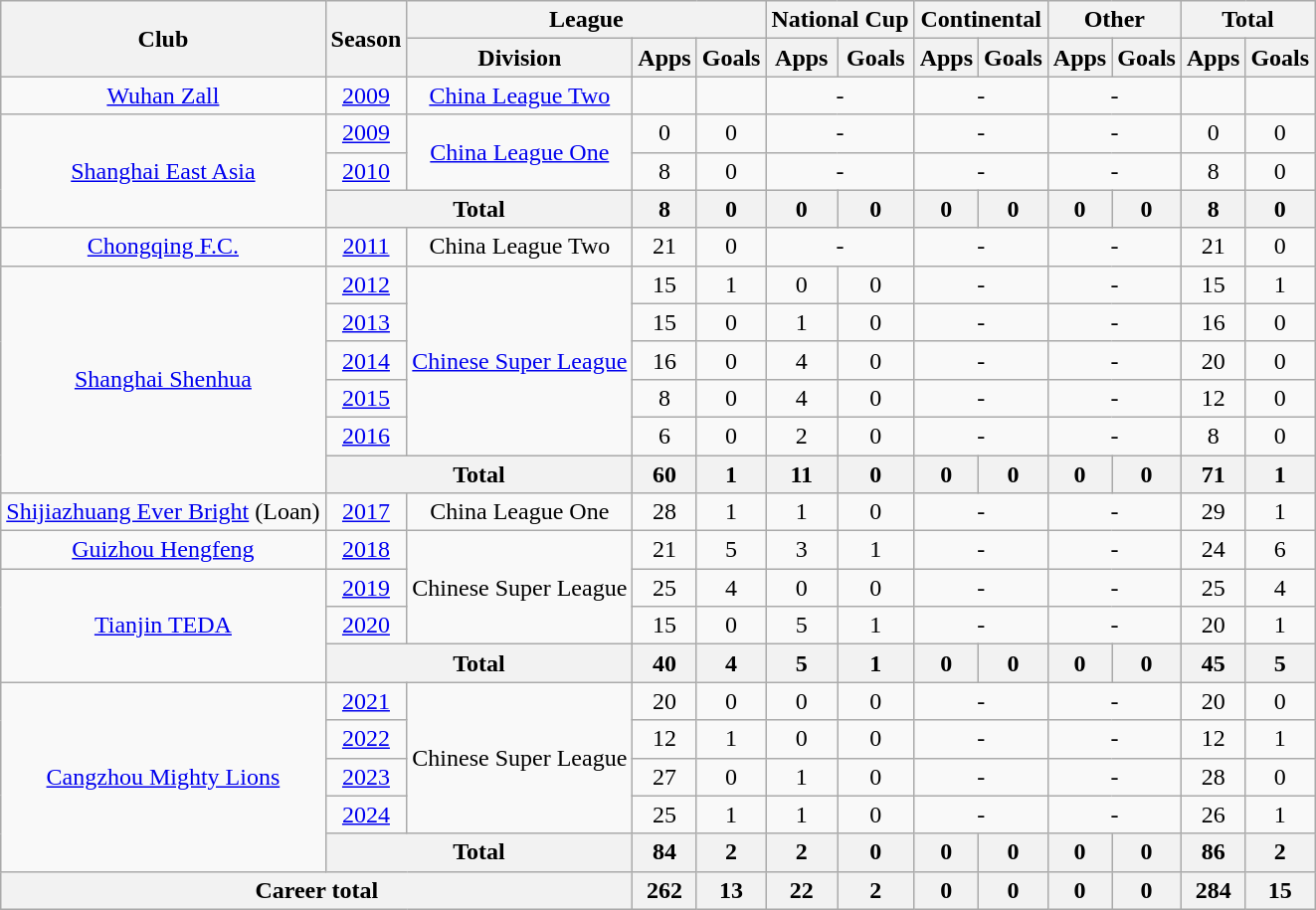<table class="wikitable" style="text-align: center">
<tr>
<th rowspan="2">Club</th>
<th rowspan="2">Season</th>
<th colspan="3">League</th>
<th colspan="2">National Cup</th>
<th colspan="2">Continental</th>
<th colspan="2">Other</th>
<th colspan="2">Total</th>
</tr>
<tr>
<th>Division</th>
<th>Apps</th>
<th>Goals</th>
<th>Apps</th>
<th>Goals</th>
<th>Apps</th>
<th>Goals</th>
<th>Apps</th>
<th>Goals</th>
<th>Apps</th>
<th>Goals</th>
</tr>
<tr>
<td><a href='#'>Wuhan Zall</a></td>
<td><a href='#'>2009</a></td>
<td><a href='#'>China League Two</a></td>
<td></td>
<td></td>
<td colspan="2">-</td>
<td colspan="2">-</td>
<td colspan="2">-</td>
<td></td>
<td></td>
</tr>
<tr>
<td rowspan=3><a href='#'>Shanghai East Asia</a></td>
<td><a href='#'>2009</a></td>
<td rowspan="2"><a href='#'>China League One</a></td>
<td>0</td>
<td>0</td>
<td colspan="2">-</td>
<td colspan="2">-</td>
<td colspan="2">-</td>
<td>0</td>
<td>0</td>
</tr>
<tr>
<td><a href='#'>2010</a></td>
<td>8</td>
<td>0</td>
<td colspan="2">-</td>
<td colspan="2">-</td>
<td colspan="2">-</td>
<td>8</td>
<td>0</td>
</tr>
<tr>
<th colspan=2>Total</th>
<th>8</th>
<th>0</th>
<th>0</th>
<th>0</th>
<th>0</th>
<th>0</th>
<th>0</th>
<th>0</th>
<th>8</th>
<th>0</th>
</tr>
<tr>
<td><a href='#'>Chongqing F.C.</a></td>
<td><a href='#'>2011</a></td>
<td>China League Two</td>
<td>21</td>
<td>0</td>
<td colspan="2">-</td>
<td colspan="2">-</td>
<td colspan="2">-</td>
<td>21</td>
<td>0</td>
</tr>
<tr>
<td rowspan=6><a href='#'>Shanghai Shenhua</a></td>
<td><a href='#'>2012</a></td>
<td rowspan="5"><a href='#'>Chinese Super League</a></td>
<td>15</td>
<td>1</td>
<td>0</td>
<td>0</td>
<td colspan="2">-</td>
<td colspan="2">-</td>
<td>15</td>
<td>1</td>
</tr>
<tr>
<td><a href='#'>2013</a></td>
<td>15</td>
<td>0</td>
<td>1</td>
<td>0</td>
<td colspan="2">-</td>
<td colspan="2">-</td>
<td>16</td>
<td>0</td>
</tr>
<tr>
<td><a href='#'>2014</a></td>
<td>16</td>
<td>0</td>
<td>4</td>
<td>0</td>
<td colspan="2">-</td>
<td colspan="2">-</td>
<td>20</td>
<td>0</td>
</tr>
<tr>
<td><a href='#'>2015</a></td>
<td>8</td>
<td>0</td>
<td>4</td>
<td>0</td>
<td colspan="2">-</td>
<td colspan="2">-</td>
<td>12</td>
<td>0</td>
</tr>
<tr>
<td><a href='#'>2016</a></td>
<td>6</td>
<td>0</td>
<td>2</td>
<td>0</td>
<td colspan="2">-</td>
<td colspan="2">-</td>
<td>8</td>
<td>0</td>
</tr>
<tr>
<th colspan=2>Total</th>
<th>60</th>
<th>1</th>
<th>11</th>
<th>0</th>
<th>0</th>
<th>0</th>
<th>0</th>
<th>0</th>
<th>71</th>
<th>1</th>
</tr>
<tr>
<td><a href='#'>Shijiazhuang Ever Bright</a> (Loan)</td>
<td><a href='#'>2017</a></td>
<td>China League One</td>
<td>28</td>
<td>1</td>
<td>1</td>
<td>0</td>
<td colspan="2">-</td>
<td colspan="2">-</td>
<td>29</td>
<td>1</td>
</tr>
<tr>
<td><a href='#'>Guizhou Hengfeng</a></td>
<td><a href='#'>2018</a></td>
<td rowspan=3>Chinese Super League</td>
<td>21</td>
<td>5</td>
<td>3</td>
<td>1</td>
<td colspan="2">-</td>
<td colspan="2">-</td>
<td>24</td>
<td>6</td>
</tr>
<tr>
<td rowspan=3><a href='#'>Tianjin TEDA</a></td>
<td><a href='#'>2019</a></td>
<td>25</td>
<td>4</td>
<td>0</td>
<td>0</td>
<td colspan="2">-</td>
<td colspan="2">-</td>
<td>25</td>
<td>4</td>
</tr>
<tr>
<td><a href='#'>2020</a></td>
<td>15</td>
<td>0</td>
<td>5</td>
<td>1</td>
<td colspan="2">-</td>
<td colspan="2">-</td>
<td>20</td>
<td>1</td>
</tr>
<tr>
<th colspan=2>Total</th>
<th>40</th>
<th>4</th>
<th>5</th>
<th>1</th>
<th>0</th>
<th>0</th>
<th>0</th>
<th>0</th>
<th>45</th>
<th>5</th>
</tr>
<tr>
<td rowspan=5><a href='#'>Cangzhou Mighty Lions</a></td>
<td><a href='#'>2021</a></td>
<td rowspan=4>Chinese Super League</td>
<td>20</td>
<td>0</td>
<td>0</td>
<td>0</td>
<td colspan="2">-</td>
<td colspan="2">-</td>
<td>20</td>
<td>0</td>
</tr>
<tr>
<td><a href='#'>2022</a></td>
<td>12</td>
<td>1</td>
<td>0</td>
<td>0</td>
<td colspan="2">-</td>
<td colspan="2">-</td>
<td>12</td>
<td>1</td>
</tr>
<tr>
<td><a href='#'>2023</a></td>
<td>27</td>
<td>0</td>
<td>1</td>
<td>0</td>
<td colspan="2">-</td>
<td colspan="2">-</td>
<td>28</td>
<td>0</td>
</tr>
<tr>
<td><a href='#'>2024</a></td>
<td>25</td>
<td>1</td>
<td>1</td>
<td>0</td>
<td colspan="2">-</td>
<td colspan="2">-</td>
<td>26</td>
<td>1</td>
</tr>
<tr>
<th colspan=2>Total</th>
<th>84</th>
<th>2</th>
<th>2</th>
<th>0</th>
<th>0</th>
<th>0</th>
<th>0</th>
<th>0</th>
<th>86</th>
<th>2</th>
</tr>
<tr>
<th colspan=3>Career total</th>
<th>262</th>
<th>13</th>
<th>22</th>
<th>2</th>
<th>0</th>
<th>0</th>
<th>0</th>
<th>0</th>
<th>284</th>
<th>15</th>
</tr>
</table>
